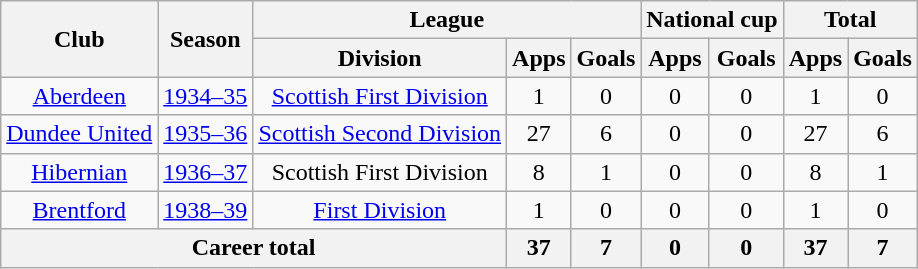<table class="wikitable" style="text-align: center;">
<tr>
<th rowspan="2">Club</th>
<th rowspan="2">Season</th>
<th colspan="3">League</th>
<th colspan="2">National cup</th>
<th colspan="2">Total</th>
</tr>
<tr>
<th>Division</th>
<th>Apps</th>
<th>Goals</th>
<th>Apps</th>
<th>Goals</th>
<th>Apps</th>
<th>Goals</th>
</tr>
<tr>
<td><a href='#'>Aberdeen</a></td>
<td><a href='#'>1934–35</a></td>
<td><a href='#'>Scottish First Division</a></td>
<td>1</td>
<td>0</td>
<td>0</td>
<td>0</td>
<td>1</td>
<td>0</td>
</tr>
<tr>
<td><a href='#'>Dundee United</a></td>
<td><a href='#'>1935–36</a></td>
<td><a href='#'>Scottish Second Division</a></td>
<td>27</td>
<td>6</td>
<td>0</td>
<td>0</td>
<td>27</td>
<td>6</td>
</tr>
<tr>
<td><a href='#'>Hibernian</a></td>
<td><a href='#'>1936–37</a></td>
<td>Scottish First Division</td>
<td>8</td>
<td>1</td>
<td>0</td>
<td>0</td>
<td>8</td>
<td>1</td>
</tr>
<tr>
<td><a href='#'>Brentford</a></td>
<td><a href='#'>1938–39</a></td>
<td><a href='#'>First Division</a></td>
<td>1</td>
<td>0</td>
<td>0</td>
<td>0</td>
<td>1</td>
<td>0</td>
</tr>
<tr>
<th colspan="3">Career total</th>
<th>37</th>
<th>7</th>
<th>0</th>
<th>0</th>
<th>37</th>
<th>7</th>
</tr>
</table>
